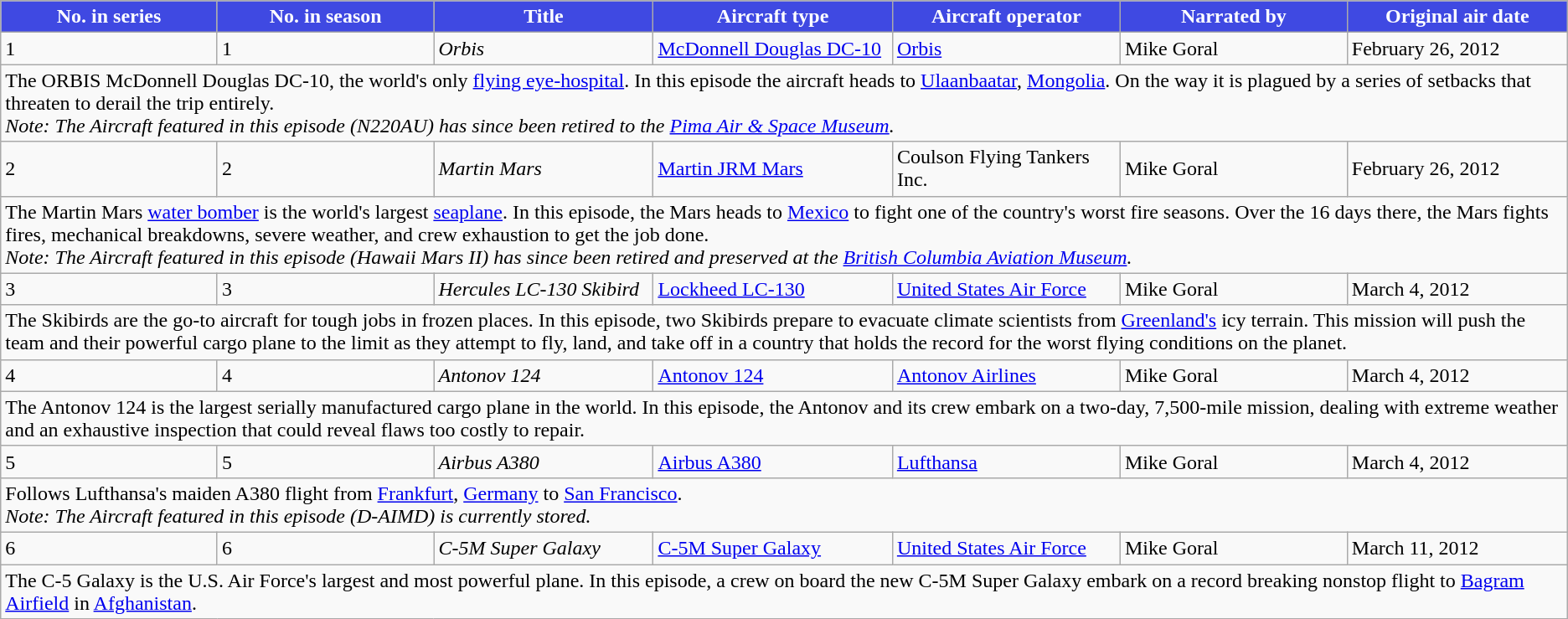<table class="wikitable">
<tr>
<th scope="col" style="background-color: #3f49e2; color: #ffffff;" width="5%">No. in series</th>
<th scope="col" style="background-color: #3f49e2; color: #ffffff;" width="5%">No. in season</th>
<th scope="col" style="background-color: #3f49e2; color: #ffffff;" width="5%">Title</th>
<th scope="col" style="background-color: #3f49e2; color: #ffffff;" width="5%">Aircraft type</th>
<th scope="col" style="background-color: #3f49e2; color: #ffffff;" width="5%">Aircraft operator</th>
<th scope="col" style="background-color: #3f49e2; color: #ffffff;" width="5%">Narrated by</th>
<th scope="col" style="background-color: #3f49e2; color: #ffffff;" width="5%">Original air date</th>
</tr>
<tr>
<td>1</td>
<td>1</td>
<td><em>Orbis</em></td>
<td><a href='#'>McDonnell Douglas DC-10</a></td>
<td><a href='#'>Orbis</a></td>
<td>Mike Goral</td>
<td>February 26, 2012</td>
</tr>
<tr>
<td colspan="7">The ORBIS McDonnell Douglas DC-10, the world's only <a href='#'>flying eye-hospital</a>. In this episode the aircraft heads to <a href='#'>Ulaanbaatar</a>, <a href='#'>Mongolia</a>. On the way it is plagued by a series of setbacks that threaten to derail the trip entirely.<br><em>Note: The Aircraft featured in this episode (N220AU) has since been retired to the <a href='#'>Pima Air & Space Museum</a>.</em></td>
</tr>
<tr>
<td>2</td>
<td>2</td>
<td><em>Martin Mars</em></td>
<td><a href='#'>Martin JRM Mars</a></td>
<td>Coulson Flying Tankers Inc.</td>
<td>Mike Goral</td>
<td>February 26, 2012</td>
</tr>
<tr>
<td colspan="7">The Martin Mars <a href='#'>water bomber</a> is the world's largest <a href='#'>seaplane</a>. In this episode, the Mars heads to <a href='#'>Mexico</a> to fight one of the country's worst fire seasons. Over the 16 days there, the Mars fights fires, mechanical breakdowns, severe weather, and crew exhaustion to get the job done.<br><em>Note: The Aircraft featured in this episode (Hawaii Mars II) has since been retired and preserved at the <a href='#'>British Columbia Aviation Museum</a>.</em></td>
</tr>
<tr>
<td>3</td>
<td>3</td>
<td><em>Hercules LC-130 Skibird</em></td>
<td><a href='#'>Lockheed LC-130</a></td>
<td><a href='#'>United States Air Force</a></td>
<td>Mike Goral</td>
<td>March 4, 2012</td>
</tr>
<tr>
<td colspan="7">The Skibirds are the go-to aircraft for tough jobs in frozen places. In this episode, two Skibirds prepare to evacuate climate scientists from <a href='#'>Greenland's</a> icy terrain. This mission will push the team and their powerful cargo plane to the limit as they attempt to fly, land, and take off in a country that holds the record for the worst flying conditions on the planet.</td>
</tr>
<tr>
<td>4</td>
<td>4</td>
<td><em>Antonov 124</em></td>
<td><a href='#'>Antonov 124</a></td>
<td><a href='#'>Antonov Airlines</a></td>
<td>Mike Goral</td>
<td>March 4, 2012</td>
</tr>
<tr>
<td colspan="7">The Antonov 124 is the largest serially manufactured cargo plane in the world. In this episode, the Antonov and its crew embark on a two-day, 7,500-mile mission, dealing with extreme weather and an exhaustive inspection that could reveal flaws too costly to repair.</td>
</tr>
<tr>
<td>5</td>
<td>5</td>
<td><em>Airbus A380</em></td>
<td><a href='#'>Airbus A380</a></td>
<td><a href='#'>Lufthansa</a></td>
<td>Mike Goral</td>
<td>March 4, 2012</td>
</tr>
<tr>
<td colspan="7">Follows Lufthansa's maiden A380 flight from <a href='#'>Frankfurt</a>, <a href='#'>Germany</a> to <a href='#'>San Francisco</a>.<br><em>Note: The Aircraft featured in this episode (D-AIMD) is currently stored.</em></td>
</tr>
<tr>
<td>6</td>
<td>6</td>
<td><em>C-5M Super Galaxy</em></td>
<td><a href='#'>C-5M Super Galaxy</a></td>
<td><a href='#'>United States Air Force</a></td>
<td>Mike Goral</td>
<td>March 11, 2012</td>
</tr>
<tr>
<td colspan="7">The C-5 Galaxy is the U.S. Air Force's largest and most powerful plane. In this episode, a crew on board the new C-5M Super Galaxy embark on a record breaking nonstop flight to <a href='#'>Bagram Airfield</a> in <a href='#'>Afghanistan</a>.</td>
</tr>
</table>
